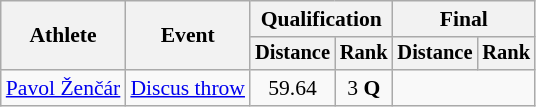<table class="wikitable" style="font-size:90%">
<tr>
<th rowspan=2>Athlete</th>
<th rowspan=2>Event</th>
<th colspan=2>Qualification</th>
<th colspan=2>Final</th>
</tr>
<tr style="font-size:95%">
<th>Distance</th>
<th>Rank</th>
<th>Distance</th>
<th>Rank</th>
</tr>
<tr align=center>
<td align=left><a href='#'>Pavol Ženčár</a></td>
<td align=left><a href='#'>Discus throw</a></td>
<td>59.64</td>
<td>3 <strong>Q</strong></td>
<td colspan=2></td>
</tr>
</table>
